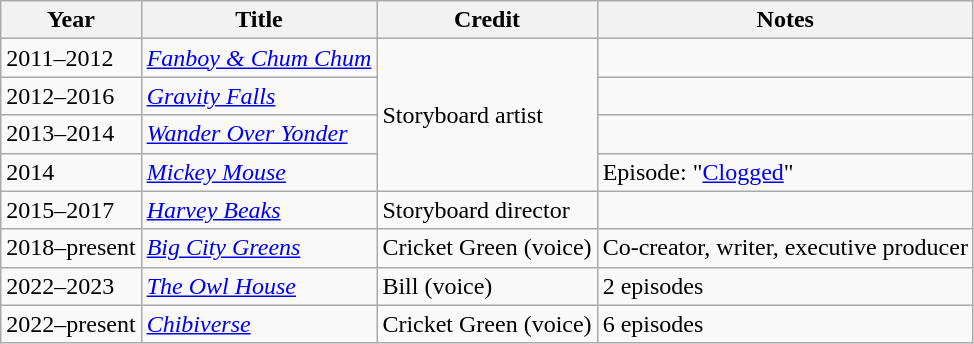<table class="wikitable sortable">
<tr>
<th>Year</th>
<th>Title</th>
<th>Credit</th>
<th class="unsortable">Notes</th>
</tr>
<tr>
<td>2011–2012</td>
<td><em><a href='#'>Fanboy & Chum Chum</a></em></td>
<td rowspan="4">Storyboard artist</td>
<td></td>
</tr>
<tr>
<td>2012–2016</td>
<td><em><a href='#'>Gravity Falls</a></em></td>
<td></td>
</tr>
<tr>
<td>2013–2014</td>
<td><em><a href='#'>Wander Over Yonder</a></em></td>
<td></td>
</tr>
<tr>
<td>2014</td>
<td><em><a href='#'>Mickey Mouse</a></em></td>
<td>Episode: "<a href='#'>Clogged</a>"</td>
</tr>
<tr>
<td>2015–2017</td>
<td><em><a href='#'>Harvey Beaks</a></em></td>
<td>Storyboard director</td>
<td></td>
</tr>
<tr>
<td>2018–present</td>
<td><em><a href='#'>Big City Greens</a></em></td>
<td>Cricket Green (voice)</td>
<td>Co-creator, writer, executive producer</td>
</tr>
<tr>
<td>2022–2023</td>
<td><em><a href='#'>The Owl House</a></em></td>
<td>Bill (voice)</td>
<td>2 episodes</td>
</tr>
<tr>
<td>2022–present</td>
<td><em><a href='#'>Chibiverse</a></em></td>
<td>Cricket Green (voice)</td>
<td>6 episodes</td>
</tr>
</table>
